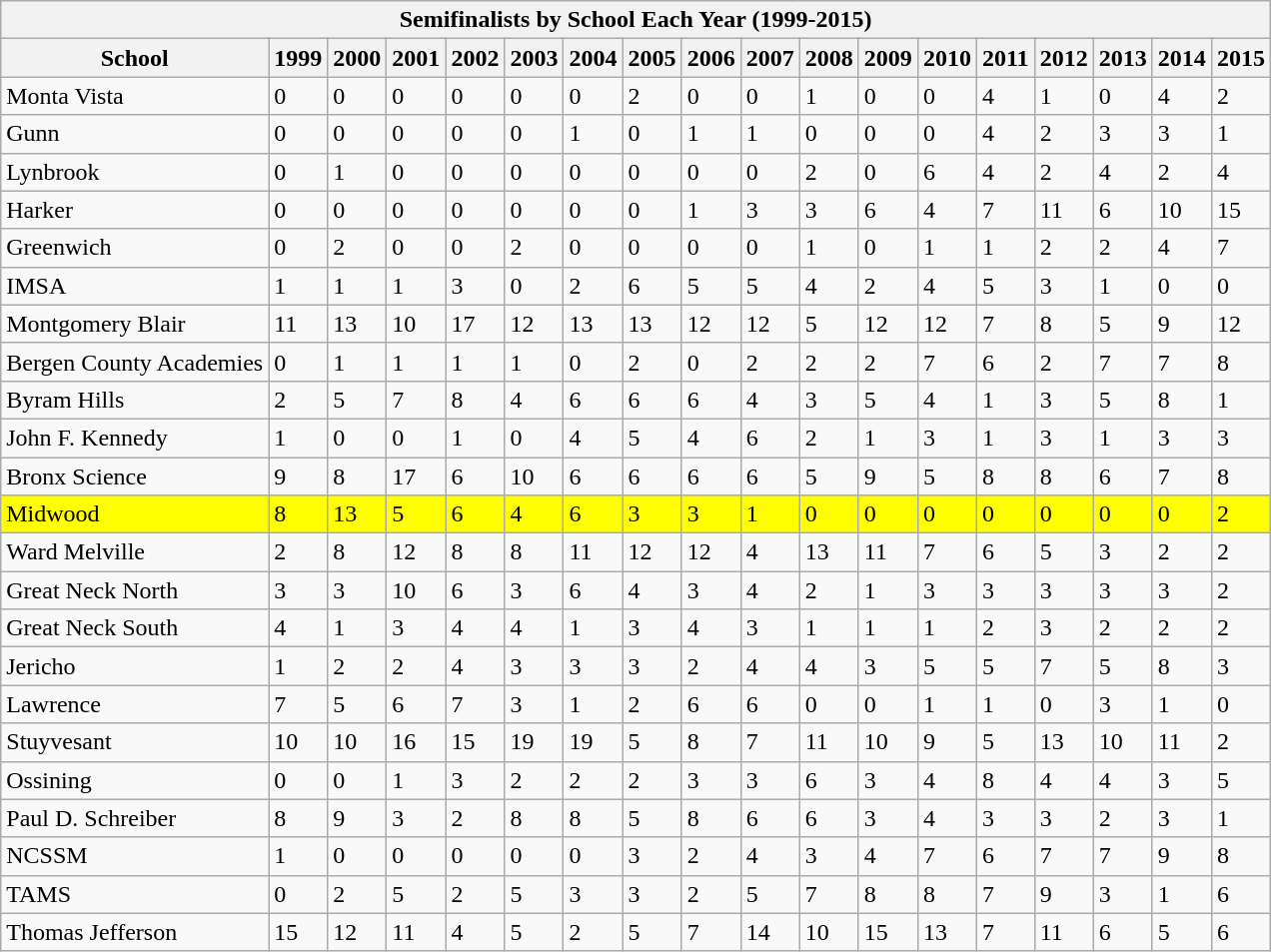<table class="wikitable collapsible collapsed">
<tr>
<th colspan="18" style="text-align: center;">Semifinalists by School Each Year (1999-2015)</th>
</tr>
<tr>
<th>School</th>
<th>1999</th>
<th>2000</th>
<th>2001</th>
<th>2002</th>
<th>2003</th>
<th>2004</th>
<th>2005</th>
<th>2006</th>
<th>2007</th>
<th>2008</th>
<th>2009</th>
<th>2010</th>
<th>2011</th>
<th>2012</th>
<th>2013</th>
<th>2014</th>
<th>2015</th>
</tr>
<tr>
<td>Monta Vista</td>
<td>0</td>
<td>0</td>
<td>0</td>
<td>0</td>
<td>0</td>
<td>0</td>
<td>2</td>
<td>0</td>
<td>0</td>
<td>1</td>
<td>0</td>
<td>0</td>
<td>4</td>
<td>1</td>
<td>0</td>
<td>4</td>
<td>2</td>
</tr>
<tr>
<td>Gunn</td>
<td>0</td>
<td>0</td>
<td>0</td>
<td>0</td>
<td>0</td>
<td>1</td>
<td>0</td>
<td>1</td>
<td>1</td>
<td>0</td>
<td>0</td>
<td>0</td>
<td>4</td>
<td>2</td>
<td>3</td>
<td>3</td>
<td>1</td>
</tr>
<tr>
<td>Lynbrook</td>
<td>0</td>
<td>1</td>
<td>0</td>
<td>0</td>
<td>0</td>
<td>0</td>
<td>0</td>
<td>0</td>
<td>0</td>
<td>2</td>
<td>0</td>
<td>6</td>
<td>4</td>
<td>2</td>
<td>4</td>
<td>2</td>
<td>4</td>
</tr>
<tr>
<td>Harker</td>
<td>0</td>
<td>0</td>
<td>0</td>
<td>0</td>
<td>0</td>
<td>0</td>
<td>0</td>
<td>1</td>
<td>3</td>
<td>3</td>
<td>6</td>
<td>4</td>
<td>7</td>
<td>11</td>
<td>6</td>
<td>10</td>
<td>15</td>
</tr>
<tr>
<td>Greenwich</td>
<td>0</td>
<td>2</td>
<td>0</td>
<td>0</td>
<td>2</td>
<td>0</td>
<td>0</td>
<td>0</td>
<td>0</td>
<td>1</td>
<td>0</td>
<td>1</td>
<td>1</td>
<td>2</td>
<td>2</td>
<td>4</td>
<td>7</td>
</tr>
<tr>
<td>IMSA</td>
<td>1</td>
<td>1</td>
<td>1</td>
<td>3</td>
<td>0</td>
<td>2</td>
<td>6</td>
<td>5</td>
<td>5</td>
<td>4</td>
<td>2</td>
<td>4</td>
<td>5</td>
<td>3</td>
<td>1</td>
<td>0</td>
<td>0</td>
</tr>
<tr>
<td>Montgomery Blair</td>
<td>11</td>
<td>13</td>
<td>10</td>
<td>17</td>
<td>12</td>
<td>13</td>
<td>13</td>
<td>12</td>
<td>12</td>
<td>5</td>
<td>12</td>
<td>12</td>
<td>7</td>
<td>8</td>
<td>5</td>
<td>9</td>
<td>12</td>
</tr>
<tr>
<td>Bergen County Academies</td>
<td>0</td>
<td>1</td>
<td>1</td>
<td>1</td>
<td>1</td>
<td>0</td>
<td>2</td>
<td>0</td>
<td>2</td>
<td>2</td>
<td>2</td>
<td>7</td>
<td>6</td>
<td>2</td>
<td>7</td>
<td>7</td>
<td>8</td>
</tr>
<tr>
<td>Byram Hills</td>
<td>2</td>
<td>5</td>
<td>7</td>
<td>8</td>
<td>4</td>
<td>6</td>
<td>6</td>
<td>6</td>
<td>4</td>
<td>3</td>
<td>5</td>
<td>4</td>
<td>1</td>
<td>3</td>
<td>5</td>
<td>8</td>
<td>1</td>
</tr>
<tr>
<td>John F. Kennedy</td>
<td>1</td>
<td>0</td>
<td>0</td>
<td>1</td>
<td>0</td>
<td>4</td>
<td>5</td>
<td>4</td>
<td>6</td>
<td>2</td>
<td>1</td>
<td>3</td>
<td>1</td>
<td>3</td>
<td>1</td>
<td>3</td>
<td>3</td>
</tr>
<tr>
<td>Bronx Science</td>
<td>9</td>
<td>8</td>
<td>17</td>
<td>6</td>
<td>10</td>
<td>6</td>
<td>6</td>
<td>6</td>
<td>6</td>
<td>5</td>
<td>9</td>
<td>5</td>
<td>8</td>
<td>8</td>
<td>6</td>
<td>7</td>
<td>8</td>
</tr>
<tr style="background:yellow;">
<td>Midwood</td>
<td style="background:yellow;">8</td>
<td style="background:yellow;">13</td>
<td style="background:yellow;">5</td>
<td style="background:yellow;">6</td>
<td style="background:yellow;">4</td>
<td style="background:yellow;">6</td>
<td style="background:yellow;">3</td>
<td style="background:yellow;">3</td>
<td style="background:yellow;">1</td>
<td style="background:yellow;">0</td>
<td style="background:yellow;">0</td>
<td style="background:yellow;">0</td>
<td style="background:yellow;">0</td>
<td style="background:yellow;">0</td>
<td style="background:yellow;">0</td>
<td style="background:yellow;">0</td>
<td style="background:yellow;">2</td>
</tr>
<tr>
<td>Ward Melville</td>
<td>2</td>
<td>8</td>
<td>12</td>
<td>8</td>
<td>8</td>
<td>11</td>
<td>12</td>
<td>12</td>
<td>4</td>
<td>13</td>
<td>11</td>
<td>7</td>
<td>6</td>
<td>5</td>
<td>3</td>
<td>2</td>
<td>2</td>
</tr>
<tr>
<td>Great Neck North</td>
<td>3</td>
<td>3</td>
<td>10</td>
<td>6</td>
<td>3</td>
<td>6</td>
<td>4</td>
<td>3</td>
<td>4</td>
<td>2</td>
<td>1</td>
<td>3</td>
<td>3</td>
<td>3</td>
<td>3</td>
<td>3</td>
<td>2</td>
</tr>
<tr>
<td>Great Neck South</td>
<td>4</td>
<td>1</td>
<td>3</td>
<td>4</td>
<td>4</td>
<td>1</td>
<td>3</td>
<td>4</td>
<td>3</td>
<td>1</td>
<td>1</td>
<td>1</td>
<td>2</td>
<td>3</td>
<td>2</td>
<td>2</td>
<td>2</td>
</tr>
<tr>
<td>Jericho</td>
<td>1</td>
<td>2</td>
<td>2</td>
<td>4</td>
<td>3</td>
<td>3</td>
<td>3</td>
<td>2</td>
<td>4</td>
<td>4</td>
<td>3</td>
<td>5</td>
<td>5</td>
<td>7</td>
<td>5</td>
<td>8</td>
<td>3</td>
</tr>
<tr>
<td>Lawrence</td>
<td>7</td>
<td>5</td>
<td>6</td>
<td>7</td>
<td>3</td>
<td>1</td>
<td>2</td>
<td>6</td>
<td>6</td>
<td>0</td>
<td>0</td>
<td>1</td>
<td>1</td>
<td>0</td>
<td>3</td>
<td>1</td>
<td>0</td>
</tr>
<tr>
<td>Stuyvesant</td>
<td>10</td>
<td>10</td>
<td>16</td>
<td>15</td>
<td>19</td>
<td>19</td>
<td>5</td>
<td>8</td>
<td>7</td>
<td>11</td>
<td>10</td>
<td>9</td>
<td>5</td>
<td>13</td>
<td>10</td>
<td>11</td>
<td>2</td>
</tr>
<tr>
<td>Ossining</td>
<td>0</td>
<td>0</td>
<td>1</td>
<td>3</td>
<td>2</td>
<td>2</td>
<td>2</td>
<td>3</td>
<td>3</td>
<td>6</td>
<td>3</td>
<td>4</td>
<td>8</td>
<td>4</td>
<td>4</td>
<td>3</td>
<td>5</td>
</tr>
<tr>
<td>Paul D. Schreiber</td>
<td>8</td>
<td>9</td>
<td>3</td>
<td>2</td>
<td>8</td>
<td>8</td>
<td>5</td>
<td>8</td>
<td>6</td>
<td>6</td>
<td>3</td>
<td>4</td>
<td>3</td>
<td>3</td>
<td>2</td>
<td>3</td>
<td>1</td>
</tr>
<tr>
<td>NCSSM</td>
<td>1</td>
<td>0</td>
<td>0</td>
<td>0</td>
<td>0</td>
<td>0</td>
<td>3</td>
<td>2</td>
<td>4</td>
<td>3</td>
<td>4</td>
<td>7</td>
<td>6</td>
<td>7</td>
<td>7</td>
<td>9</td>
<td>8</td>
</tr>
<tr>
<td>TAMS</td>
<td>0</td>
<td>2</td>
<td>5</td>
<td>2</td>
<td>5</td>
<td>3</td>
<td>3</td>
<td>2</td>
<td>5</td>
<td>7</td>
<td>8</td>
<td>8</td>
<td>7</td>
<td>9</td>
<td>3</td>
<td>1</td>
<td>6</td>
</tr>
<tr>
<td>Thomas Jefferson</td>
<td>15</td>
<td>12</td>
<td>11</td>
<td>4</td>
<td>5</td>
<td>2</td>
<td>5</td>
<td>7</td>
<td>14</td>
<td>10</td>
<td>15</td>
<td>13</td>
<td>7</td>
<td>11</td>
<td>6</td>
<td>5</td>
<td>6</td>
</tr>
</table>
